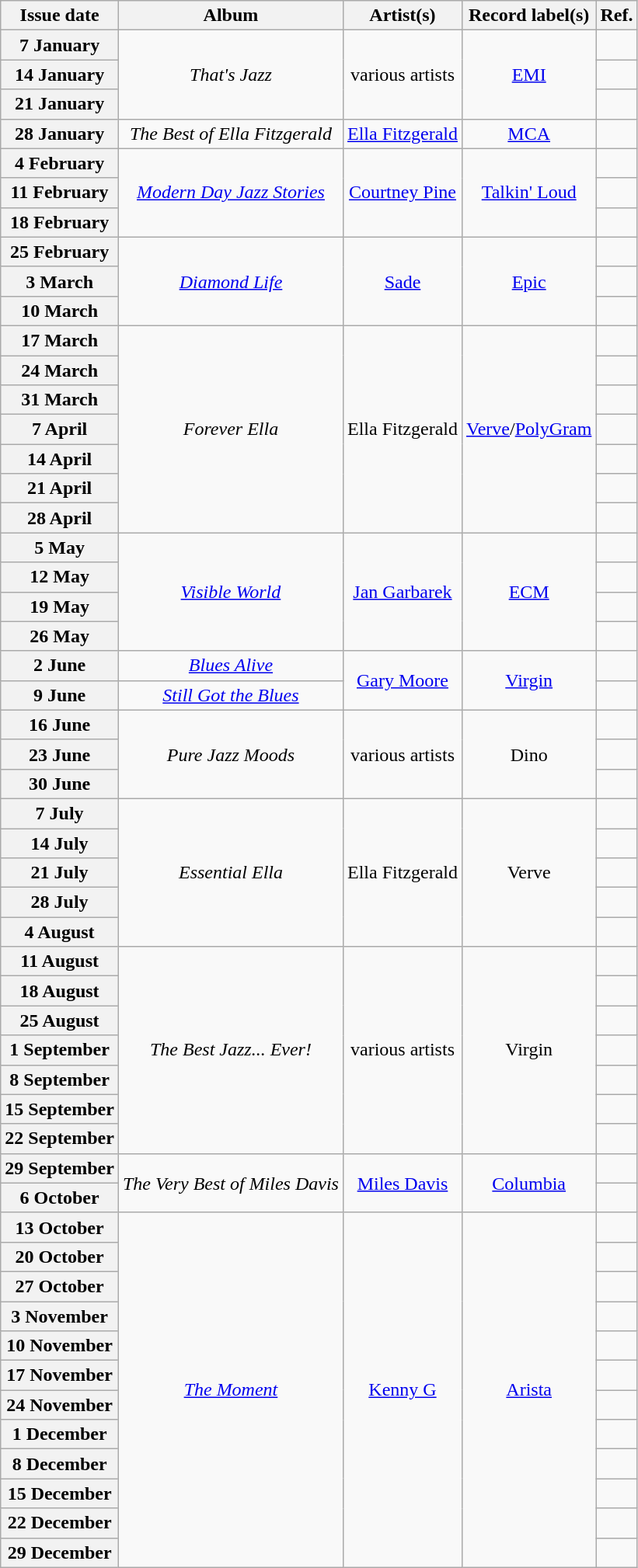<table class="wikitable plainrowheaders" style="text-align:center">
<tr>
<th scope="col">Issue date</th>
<th scope="col">Album</th>
<th scope="col">Artist(s)</th>
<th scope="col">Record label(s)</th>
<th scope="col">Ref.</th>
</tr>
<tr>
<th scope="row">7 January</th>
<td rowspan="3"><em>That's Jazz</em></td>
<td rowspan="3">various artists</td>
<td rowspan="3"><a href='#'>EMI</a></td>
<td></td>
</tr>
<tr>
<th scope="row">14 January</th>
<td></td>
</tr>
<tr>
<th scope="row">21 January</th>
<td></td>
</tr>
<tr>
<th scope="row">28 January</th>
<td><em>The Best of Ella Fitzgerald</em></td>
<td><a href='#'>Ella Fitzgerald</a></td>
<td><a href='#'>MCA</a></td>
<td></td>
</tr>
<tr>
<th scope="row">4 February</th>
<td rowspan="3"><em><a href='#'>Modern Day Jazz Stories</a></em></td>
<td rowspan="3"><a href='#'>Courtney Pine</a></td>
<td rowspan="3"><a href='#'>Talkin' Loud</a></td>
<td></td>
</tr>
<tr>
<th scope="row">11 February</th>
<td></td>
</tr>
<tr>
<th scope="row">18 February</th>
<td></td>
</tr>
<tr>
<th scope="row">25 February</th>
<td rowspan="3"><em><a href='#'>Diamond Life</a></em></td>
<td rowspan="3"><a href='#'>Sade</a></td>
<td rowspan="3"><a href='#'>Epic</a></td>
<td></td>
</tr>
<tr>
<th scope="row">3 March</th>
<td></td>
</tr>
<tr>
<th scope="row">10 March</th>
<td></td>
</tr>
<tr>
<th scope="row">17 March</th>
<td rowspan="7"><em>Forever Ella</em></td>
<td rowspan="7">Ella Fitzgerald</td>
<td rowspan="7"><a href='#'>Verve</a>/<a href='#'>PolyGram</a></td>
<td></td>
</tr>
<tr>
<th scope="row">24 March</th>
<td></td>
</tr>
<tr>
<th scope="row">31 March</th>
<td></td>
</tr>
<tr>
<th scope="row">7 April</th>
<td></td>
</tr>
<tr>
<th scope="row">14 April</th>
<td></td>
</tr>
<tr>
<th scope="row">21 April</th>
<td></td>
</tr>
<tr>
<th scope="row">28 April</th>
<td></td>
</tr>
<tr>
<th scope="row">5 May</th>
<td rowspan="4"><em><a href='#'>Visible World</a></em></td>
<td rowspan="4"><a href='#'>Jan Garbarek</a></td>
<td rowspan="4"><a href='#'>ECM</a></td>
<td></td>
</tr>
<tr>
<th scope="row">12 May</th>
<td></td>
</tr>
<tr>
<th scope="row">19 May</th>
<td></td>
</tr>
<tr>
<th scope="row">26 May</th>
<td></td>
</tr>
<tr>
<th scope="row">2 June</th>
<td><em><a href='#'>Blues Alive</a></em></td>
<td rowspan="2"><a href='#'>Gary Moore</a></td>
<td rowspan="2"><a href='#'>Virgin</a></td>
<td></td>
</tr>
<tr>
<th scope="row">9 June</th>
<td><em><a href='#'>Still Got the Blues</a></em></td>
<td></td>
</tr>
<tr>
<th scope="row">16 June</th>
<td rowspan="3"><em>Pure Jazz Moods</em></td>
<td rowspan="3">various artists</td>
<td rowspan="3">Dino</td>
<td></td>
</tr>
<tr>
<th scope="row">23 June</th>
<td></td>
</tr>
<tr>
<th scope="row">30 June</th>
<td></td>
</tr>
<tr>
<th scope="row">7 July</th>
<td rowspan="5"><em>Essential Ella</em></td>
<td rowspan="5">Ella Fitzgerald</td>
<td rowspan="5">Verve</td>
<td></td>
</tr>
<tr>
<th scope="row">14 July</th>
<td></td>
</tr>
<tr>
<th scope="row">21 July</th>
<td></td>
</tr>
<tr>
<th scope="row">28 July</th>
<td></td>
</tr>
<tr>
<th scope="row">4 August</th>
<td></td>
</tr>
<tr>
<th scope="row">11 August</th>
<td rowspan="7"><em>The Best Jazz... Ever!</em></td>
<td rowspan="7">various artists</td>
<td rowspan="7">Virgin</td>
<td></td>
</tr>
<tr>
<th scope="row">18 August</th>
<td></td>
</tr>
<tr>
<th scope="row">25 August</th>
<td></td>
</tr>
<tr>
<th scope="row">1 September</th>
<td></td>
</tr>
<tr>
<th scope="row">8 September</th>
<td></td>
</tr>
<tr>
<th scope="row">15 September</th>
<td></td>
</tr>
<tr>
<th scope="row">22 September</th>
<td></td>
</tr>
<tr>
<th scope="row">29 September</th>
<td rowspan="2"><em>The Very Best of Miles Davis</em></td>
<td rowspan="2"><a href='#'>Miles Davis</a></td>
<td rowspan="2"><a href='#'>Columbia</a></td>
<td></td>
</tr>
<tr>
<th scope="row">6 October</th>
<td></td>
</tr>
<tr>
<th scope="row">13 October</th>
<td rowspan="12"><em><a href='#'>The Moment</a></em></td>
<td rowspan="12"><a href='#'>Kenny G</a></td>
<td rowspan="12"><a href='#'>Arista</a></td>
<td></td>
</tr>
<tr>
<th scope="row">20 October</th>
<td></td>
</tr>
<tr>
<th scope="row">27 October</th>
<td></td>
</tr>
<tr>
<th scope="row">3 November</th>
<td></td>
</tr>
<tr>
<th scope="row">10 November</th>
<td></td>
</tr>
<tr>
<th scope="row">17 November</th>
<td></td>
</tr>
<tr>
<th scope="row">24 November</th>
<td></td>
</tr>
<tr>
<th scope="row">1 December</th>
<td></td>
</tr>
<tr>
<th scope="row">8 December</th>
<td></td>
</tr>
<tr>
<th scope="row">15 December</th>
<td></td>
</tr>
<tr>
<th scope="row">22 December</th>
<td></td>
</tr>
<tr>
<th scope="row">29 December</th>
<td></td>
</tr>
</table>
